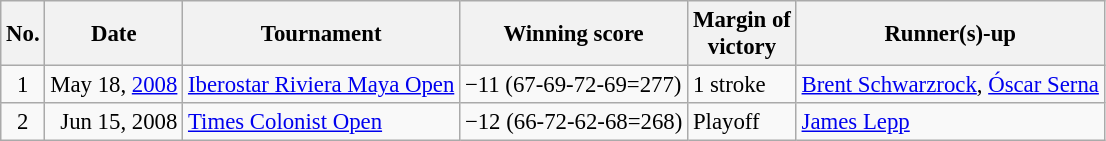<table class="wikitable" style="font-size:95%;">
<tr>
<th>No.</th>
<th>Date</th>
<th>Tournament</th>
<th>Winning score</th>
<th>Margin of<br>victory</th>
<th>Runner(s)-up</th>
</tr>
<tr>
<td align=center>1</td>
<td align=right>May 18, <a href='#'>2008</a></td>
<td><a href='#'>Iberostar Riviera Maya Open</a></td>
<td>−11 (67-69-72-69=277)</td>
<td>1 stroke</td>
<td> <a href='#'>Brent Schwarzrock</a>,  <a href='#'>Óscar Serna</a></td>
</tr>
<tr>
<td align=center>2</td>
<td align=right>Jun 15, 2008</td>
<td><a href='#'>Times Colonist Open</a></td>
<td>−12 (66-72-62-68=268)</td>
<td>Playoff</td>
<td> <a href='#'>James Lepp</a></td>
</tr>
</table>
